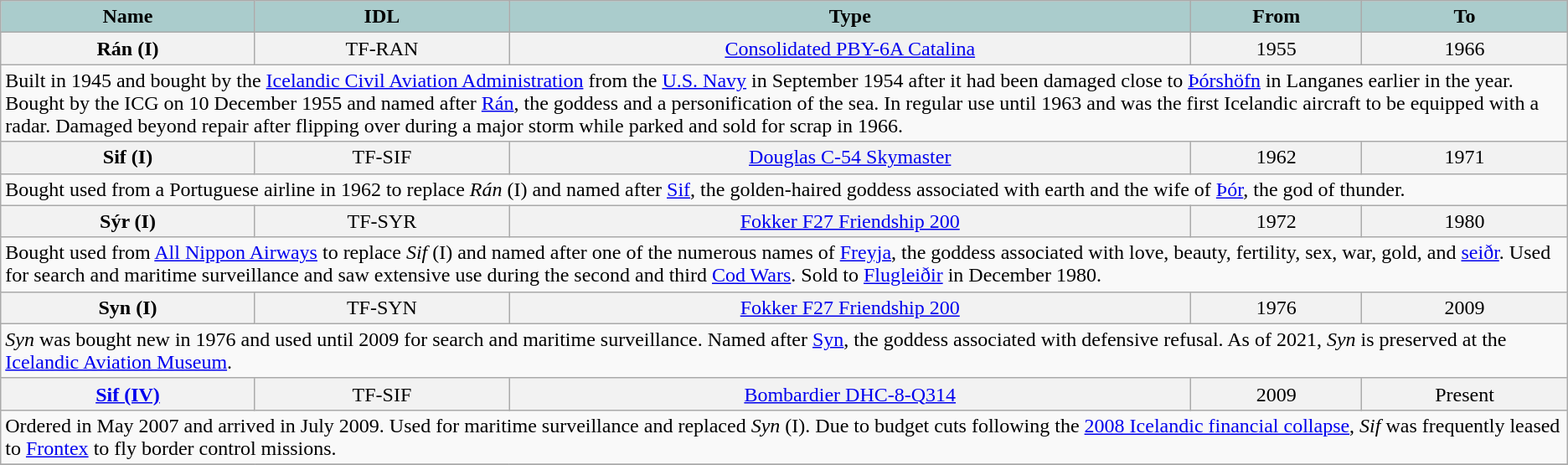<table class="wikitable">
<tr>
<th style="min-width:60px; background:#acc;">Name</th>
<th style="min-width:60px; background:#acc;">IDL</th>
<th style="background:#acc;">Type</th>
<th style="background:#acc;">From</th>
<th style="background:#acc;">To</th>
</tr>
<tr>
<th>Rán (I)</th>
<td style="text-align:center;background:#F2F2F2">TF-RAN</td>
<td style="text-align:center;background:#F2F2F2"><a href='#'>Consolidated PBY-6A Catalina</a></td>
<td style="text-align:center;background:#F2F2F2">1955</td>
<td style="text-align:center;background:#F2F2F2">1966</td>
</tr>
<tr>
<td colspan=5>Built in 1945 and bought by the <a href='#'>Icelandic Civil Aviation Administration</a> from the <a href='#'>U.S. Navy</a> in September 1954 after it had been damaged close to <a href='#'>Þórshöfn</a> in Langanes earlier in the year. Bought by the ICG on 10 December 1955 and named after <a href='#'>Rán</a>, the goddess and a personification of the sea. In regular use until 1963 and was the first Icelandic aircraft to be equipped with a radar. Damaged beyond repair after flipping over during a major storm while parked and sold for scrap in 1966.</td>
</tr>
<tr>
<th>Sif (I)</th>
<td style="text-align:center;background:#F2F2F2">TF-SIF</td>
<td style="text-align:center;background:#F2F2F2"><a href='#'>Douglas C-54 Skymaster</a></td>
<td style="text-align:center;background:#F2F2F2">1962</td>
<td style="text-align:center;background:#F2F2F2">1971</td>
</tr>
<tr>
<td colspan=5>Bought used from a Portuguese airline in 1962 to replace <em>Rán</em> (I) and named after <a href='#'>Sif</a>, the golden-haired goddess associated with earth and the wife of <a href='#'>Þór</a>, the god of thunder.</td>
</tr>
<tr>
<th>Sýr (I)</th>
<td style="text-align:center;background:#F2F2F2">TF-SYR</td>
<td style="text-align:center;background:#F2F2F2"><a href='#'>Fokker F27 Friendship 200</a></td>
<td style="text-align:center;background:#F2F2F2">1972</td>
<td style="text-align:center;background:#F2F2F2">1980</td>
</tr>
<tr>
<td colspan=5>Bought used from <a href='#'>All Nippon Airways</a> to replace <em>Sif</em> (I) and named after one of the numerous names of <a href='#'>Freyja</a>, the goddess associated with love, beauty, fertility, sex, war, gold, and <a href='#'>seiðr</a>. Used for search and maritime surveillance and saw extensive use during the second and third <a href='#'>Cod Wars</a>. Sold to <a href='#'>Flugleiðir</a> in December 1980.</td>
</tr>
<tr>
<th>Syn (I)</th>
<td style="text-align:center;background:#F2F2F2">TF-SYN</td>
<td style="text-align:center;background:#F2F2F2"><a href='#'>Fokker F27 Friendship 200</a></td>
<td style="text-align:center;background:#F2F2F2">1976</td>
<td style="text-align:center;background:#F2F2F2">2009</td>
</tr>
<tr>
<td colspan=5><em>Syn</em> was bought new in 1976 and used until 2009 for search and maritime surveillance. Named after <a href='#'>Syn</a>, the goddess associated with defensive refusal. As of 2021, <em>Syn</em> is preserved at the <a href='#'>Icelandic Aviation Museum</a>.</td>
</tr>
<tr>
<th><a href='#'>Sif (IV)</a></th>
<td style="text-align:center;background:#F2F2F2">TF-SIF</td>
<td style="text-align:center;background:#F2F2F2"><a href='#'>Bombardier DHC-8-Q314</a></td>
<td style="text-align:center;background:#F2F2F2">2009</td>
<td style="text-align:center;background:#F2F2F2">Present</td>
</tr>
<tr>
<td colspan=5>Ordered in May 2007 and arrived in July 2009. Used for maritime surveillance and replaced <em>Syn</em> (I). Due to budget cuts following the <a href='#'>2008 Icelandic financial collapse</a>, <em>Sif</em> was frequently leased to <a href='#'>Frontex</a> to fly border control missions.</td>
</tr>
<tr>
</tr>
</table>
